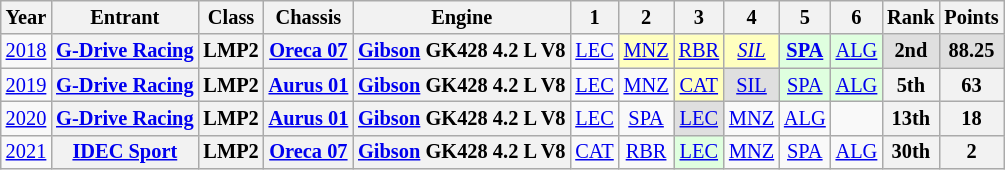<table class="wikitable" style="text-align:center; font-size:85%">
<tr>
<th>Year</th>
<th>Entrant</th>
<th>Class</th>
<th>Chassis</th>
<th>Engine</th>
<th>1</th>
<th>2</th>
<th>3</th>
<th>4</th>
<th>5</th>
<th>6</th>
<th>Rank</th>
<th>Points</th>
</tr>
<tr>
<td><a href='#'>2018</a></td>
<th nowrap><a href='#'>G-Drive Racing</a></th>
<th>LMP2</th>
<th nowrap><a href='#'>Oreca 07</a></th>
<th nowrap><a href='#'>Gibson</a> GK428 4.2 L V8</th>
<td><a href='#'>LEC</a></td>
<td style="background:#FFFFBF;"><a href='#'>MNZ</a><br></td>
<td style="background:#FFFFBF;"><a href='#'>RBR</a><br></td>
<td style="background:#FFFFBF;"><em><a href='#'>SIL</a></em><br></td>
<td style="background:#DFFFDF;"><strong><a href='#'>SPA</a></strong><br></td>
<td style="background:#DFFFDF;"><a href='#'>ALG</a><br></td>
<th style="background:#DFDFDF;">2nd</th>
<th style="background:#DFDFDF;">88.25</th>
</tr>
<tr>
<td><a href='#'>2019</a></td>
<th nowrap><a href='#'>G-Drive Racing</a></th>
<th>LMP2</th>
<th nowrap><a href='#'>Aurus 01</a></th>
<th nowrap><a href='#'>Gibson</a> GK428 4.2 L V8</th>
<td><a href='#'>LEC</a></td>
<td><a href='#'>MNZ</a></td>
<td style="background:#FFFFBF;"><a href='#'>CAT</a><br></td>
<td style="background:#DFDFDF;"><a href='#'>SIL</a><br></td>
<td style="background:#DFFFDF;"><a href='#'>SPA</a><br></td>
<td style="background:#DFFFDF;"><a href='#'>ALG</a><br></td>
<th>5th</th>
<th>63</th>
</tr>
<tr>
<td><a href='#'>2020</a></td>
<th nowrap><a href='#'>G-Drive Racing</a></th>
<th>LMP2</th>
<th nowrap><a href='#'>Aurus 01</a></th>
<th nowrap><a href='#'>Gibson</a> GK428 4.2 L V8</th>
<td><a href='#'>LEC</a></td>
<td><a href='#'>SPA</a></td>
<td style="background:#DFDFDF;"><a href='#'>LEC</a><br></td>
<td><a href='#'>MNZ</a></td>
<td><a href='#'>ALG</a></td>
<td></td>
<th>13th</th>
<th>18</th>
</tr>
<tr>
<td><a href='#'>2021</a></td>
<th nowrap><a href='#'>IDEC Sport</a></th>
<th>LMP2</th>
<th nowrap><a href='#'>Oreca 07</a></th>
<th nowrap><a href='#'>Gibson</a> GK428 4.2 L V8</th>
<td><a href='#'>CAT</a></td>
<td><a href='#'>RBR</a></td>
<td style="background:#DFFFDF;"><a href='#'>LEC</a><br></td>
<td><a href='#'>MNZ</a></td>
<td><a href='#'>SPA</a></td>
<td><a href='#'>ALG</a></td>
<th>30th</th>
<th>2</th>
</tr>
</table>
